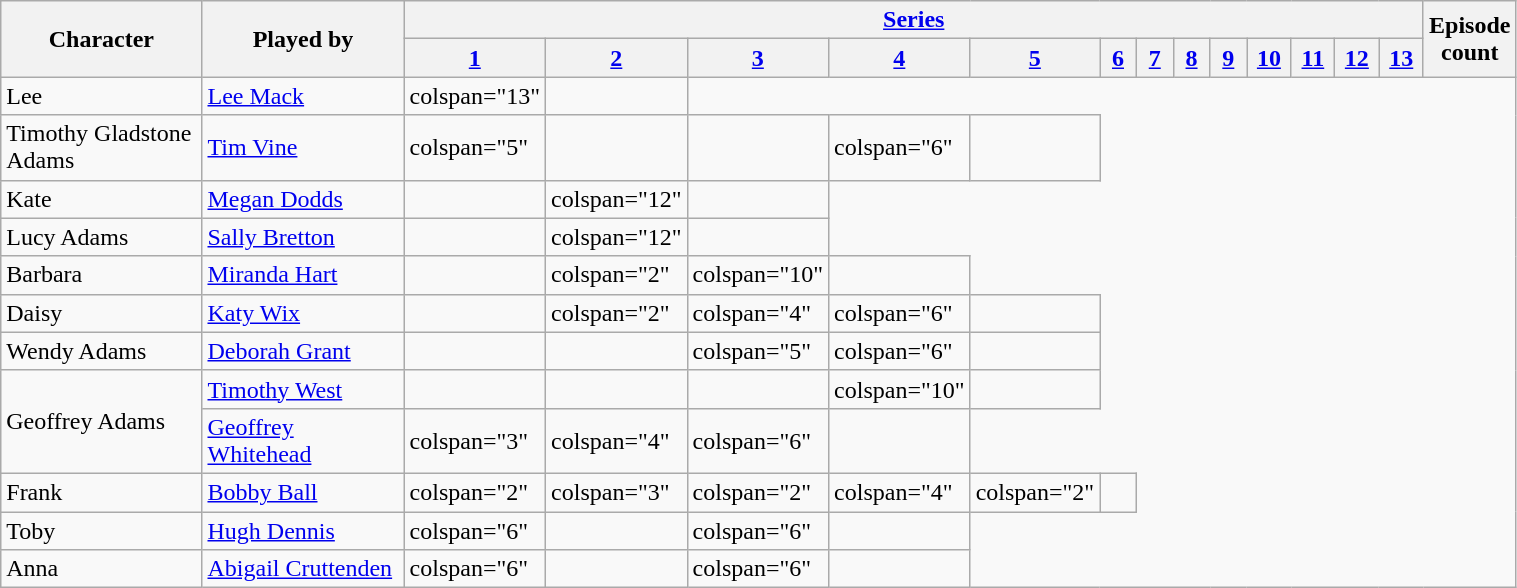<table class="wikitable planrowheaders" style="width: 80%; margin-right: 0;">
<tr>
<th rowspan="2" width="23%">Character</th>
<th rowspan="2" width="23%">Played by</th>
<th colspan="13” width="44%"><a href='#'>Series</a></th>
<th rowspan="2" width="10%">Episode count</th>
</tr>
<tr>
<th width="4%"><a href='#'>1</a></th>
<th width="4%"><a href='#'>2</a></th>
<th width="4%"><a href='#'>3</a></th>
<th width="4%"><a href='#'>4</a></th>
<th width="4%"><a href='#'>5</a></th>
<th width="4%"><a href='#'>6</a></th>
<th width="4%"><a href='#'>7</a></th>
<th width="4%"><a href='#'>8</a></th>
<th width="4%"><a href='#'>9</a></th>
<th width="4%"><a href='#'>10</a></th>
<th width="4%"><a href='#'>11</a></th>
<th width="4%"><a href='#'>12</a></th>
<th width="4%"><a href='#'>13</a></th>
</tr>
<tr>
<td>Lee</td>
<td><a href='#'>Lee Mack</a></td>
<td>colspan="13" </td>
<td></td>
</tr>
<tr>
<td>Timothy Gladstone Adams</td>
<td><a href='#'>Tim Vine</a></td>
<td>colspan="5" </td>
<td></td>
<td></td>
<td>colspan="6" </td>
<td></td>
</tr>
<tr>
<td>Kate</td>
<td><a href='#'>Megan Dodds</a></td>
<td></td>
<td>colspan="12" </td>
<td></td>
</tr>
<tr>
<td>Lucy Adams</td>
<td><a href='#'>Sally Bretton</a></td>
<td></td>
<td>colspan="12" </td>
<td></td>
</tr>
<tr>
<td>Barbara</td>
<td><a href='#'>Miranda Hart</a></td>
<td></td>
<td>colspan="2" </td>
<td>colspan="10" </td>
<td></td>
</tr>
<tr>
<td>Daisy</td>
<td><a href='#'>Katy Wix</a></td>
<td></td>
<td>colspan="2" </td>
<td>colspan="4" </td>
<td>colspan="6" </td>
<td></td>
</tr>
<tr>
<td>Wendy Adams</td>
<td><a href='#'>Deborah Grant</a></td>
<td></td>
<td></td>
<td>colspan="5" </td>
<td>colspan="6" </td>
<td></td>
</tr>
<tr>
<td rowspan="2">Geoffrey Adams</td>
<td><a href='#'>Timothy West</a></td>
<td></td>
<td></td>
<td></td>
<td>colspan="10" </td>
<td></td>
</tr>
<tr>
<td><a href='#'>Geoffrey Whitehead</a></td>
<td>colspan="3" </td>
<td>colspan="4" </td>
<td>colspan="6" </td>
<td></td>
</tr>
<tr>
<td>Frank</td>
<td><a href='#'>Bobby Ball</a></td>
<td>colspan="2" </td>
<td>colspan="3" </td>
<td>colspan="2" </td>
<td>colspan="4" </td>
<td>colspan="2"</td>
<td></td>
</tr>
<tr>
<td>Toby</td>
<td><a href='#'>Hugh Dennis</a></td>
<td>colspan="6" </td>
<td></td>
<td>colspan="6" </td>
<td></td>
</tr>
<tr>
<td>Anna</td>
<td><a href='#'>Abigail Cruttenden</a></td>
<td>colspan="6" </td>
<td></td>
<td>colspan="6" </td>
<td></td>
</tr>
</table>
